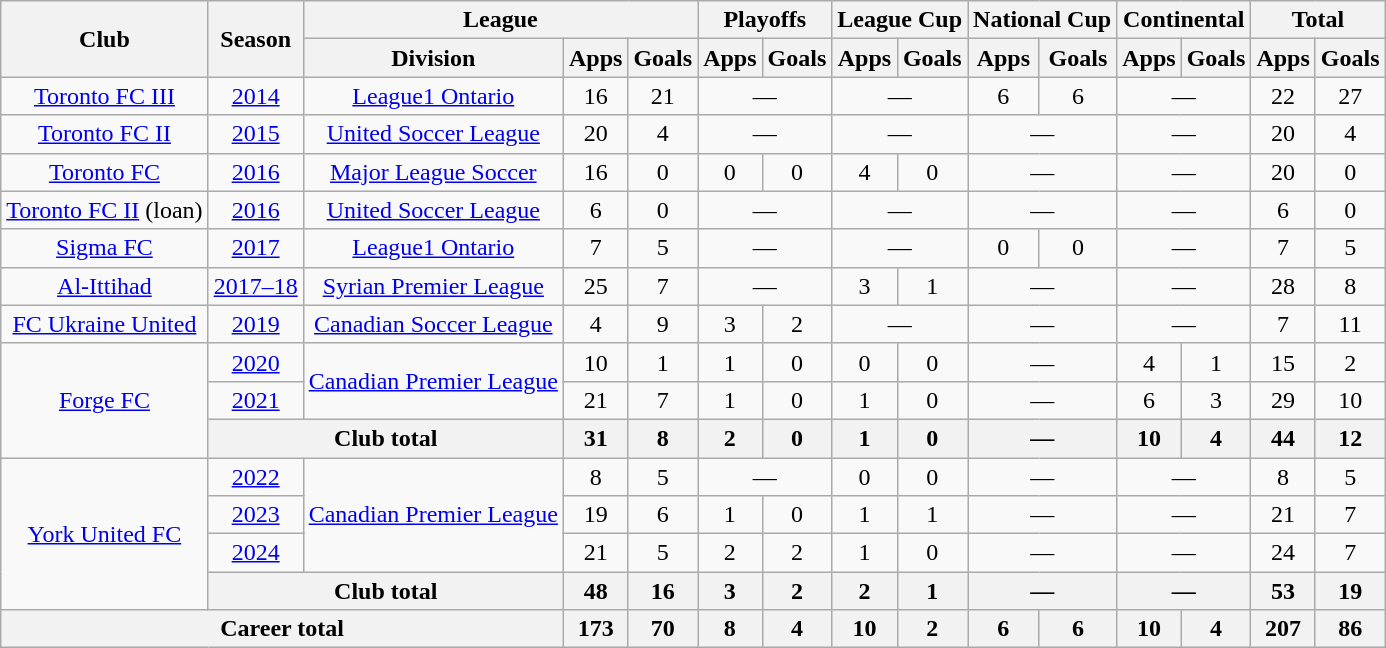<table class="wikitable" style="text-align: center;">
<tr>
<th rowspan="2">Club</th>
<th rowspan="2">Season</th>
<th colspan="3">League</th>
<th colspan="2">Playoffs</th>
<th colspan="2">League Cup</th>
<th colspan="2">National Cup</th>
<th colspan="2">Continental</th>
<th colspan="2">Total</th>
</tr>
<tr>
<th>Division</th>
<th>Apps</th>
<th>Goals</th>
<th>Apps</th>
<th>Goals</th>
<th>Apps</th>
<th>Goals</th>
<th>Apps</th>
<th>Goals</th>
<th>Apps</th>
<th>Goals</th>
<th>Apps</th>
<th>Goals</th>
</tr>
<tr>
<td><a href='#'>Toronto FC III</a></td>
<td><a href='#'>2014</a></td>
<td><a href='#'>League1 Ontario</a></td>
<td>16</td>
<td>21</td>
<td colspan="2">—</td>
<td colspan="2">—</td>
<td>6</td>
<td>6</td>
<td colspan="2">—</td>
<td>22</td>
<td>27</td>
</tr>
<tr>
<td><a href='#'>Toronto FC II</a></td>
<td><a href='#'>2015</a></td>
<td><a href='#'>United Soccer League</a></td>
<td>20</td>
<td>4</td>
<td colspan="2">—</td>
<td colspan="2">—</td>
<td colspan="2">—</td>
<td colspan="2">—</td>
<td>20</td>
<td>4</td>
</tr>
<tr>
<td><a href='#'>Toronto FC</a></td>
<td><a href='#'>2016</a></td>
<td><a href='#'>Major League Soccer</a></td>
<td>16</td>
<td>0</td>
<td>0</td>
<td>0</td>
<td>4</td>
<td>0</td>
<td colspan="2">—</td>
<td colspan="2">—</td>
<td>20</td>
<td>0</td>
</tr>
<tr>
<td><a href='#'>Toronto FC II</a> (loan)</td>
<td><a href='#'>2016</a></td>
<td><a href='#'>United Soccer League</a></td>
<td>6</td>
<td>0</td>
<td colspan="2">—</td>
<td colspan="2">—</td>
<td colspan="2">—</td>
<td colspan="2">—</td>
<td>6</td>
<td>0</td>
</tr>
<tr>
<td rowspan="1" valign="center"><a href='#'>Sigma FC</a></td>
<td><a href='#'>2017</a></td>
<td><a href='#'>League1 Ontario</a></td>
<td>7</td>
<td>5</td>
<td colspan="2">—</td>
<td colspan="2">—</td>
<td>0</td>
<td>0</td>
<td colspan="2">—</td>
<td>7</td>
<td>5</td>
</tr>
<tr>
<td rowspan="1" valign="center"><a href='#'>Al-Ittihad</a></td>
<td><a href='#'>2017–18</a></td>
<td><a href='#'>Syrian Premier League</a></td>
<td>25</td>
<td>7</td>
<td colspan="2">—</td>
<td>3</td>
<td>1</td>
<td colspan="2">—</td>
<td colspan="2">—</td>
<td>28</td>
<td>8</td>
</tr>
<tr>
<td rowspan="1" valign="center"><a href='#'>FC Ukraine United</a></td>
<td><a href='#'>2019</a></td>
<td><a href='#'>Canadian Soccer League</a></td>
<td>4</td>
<td>9</td>
<td>3</td>
<td>2</td>
<td colspan="2">—</td>
<td colspan="2">—</td>
<td colspan="2">—</td>
<td>7</td>
<td>11</td>
</tr>
<tr>
<td rowspan="3"><a href='#'>Forge FC</a></td>
<td><a href='#'>2020</a></td>
<td rowspan=2><a href='#'>Canadian Premier League</a></td>
<td>10</td>
<td>1</td>
<td>1</td>
<td>0</td>
<td>0</td>
<td>0</td>
<td colspan="2">—</td>
<td>4</td>
<td>1</td>
<td>15</td>
<td>2</td>
</tr>
<tr>
<td><a href='#'>2021</a></td>
<td>21</td>
<td>7</td>
<td>1</td>
<td>0</td>
<td>1</td>
<td>0</td>
<td colspan="2">—</td>
<td>6</td>
<td>3</td>
<td>29</td>
<td>10</td>
</tr>
<tr>
<th colspan="2">Club total</th>
<th>31</th>
<th>8</th>
<th>2</th>
<th>0</th>
<th>1</th>
<th>0</th>
<th colspan="2">—</th>
<th>10</th>
<th>4</th>
<th>44</th>
<th>12</th>
</tr>
<tr>
<td rowspan="4"><a href='#'>York United FC</a></td>
<td><a href='#'>2022</a></td>
<td rowspan=3><a href='#'>Canadian Premier League</a></td>
<td>8</td>
<td>5</td>
<td colspan="2">—</td>
<td>0</td>
<td>0</td>
<td colspan="2">—</td>
<td colspan="2">—</td>
<td>8</td>
<td>5</td>
</tr>
<tr>
<td><a href='#'>2023</a></td>
<td>19</td>
<td>6</td>
<td>1</td>
<td>0</td>
<td>1</td>
<td>1</td>
<td colspan="2">—</td>
<td colspan="2">—</td>
<td>21</td>
<td>7</td>
</tr>
<tr>
<td><a href='#'>2024</a></td>
<td>21</td>
<td>5</td>
<td>2</td>
<td>2</td>
<td>1</td>
<td>0</td>
<td colspan="2">—</td>
<td colspan="2">—</td>
<td>24</td>
<td>7</td>
</tr>
<tr>
<th colspan="2">Club total</th>
<th>48</th>
<th>16</th>
<th>3</th>
<th>2</th>
<th>2</th>
<th>1</th>
<th colspan="2">—</th>
<th colspan="2">—</th>
<th>53</th>
<th>19</th>
</tr>
<tr>
<th colspan="3">Career total</th>
<th>173</th>
<th>70</th>
<th>8</th>
<th>4</th>
<th>10</th>
<th>2</th>
<th>6</th>
<th>6</th>
<th>10</th>
<th>4</th>
<th>207</th>
<th>86</th>
</tr>
</table>
